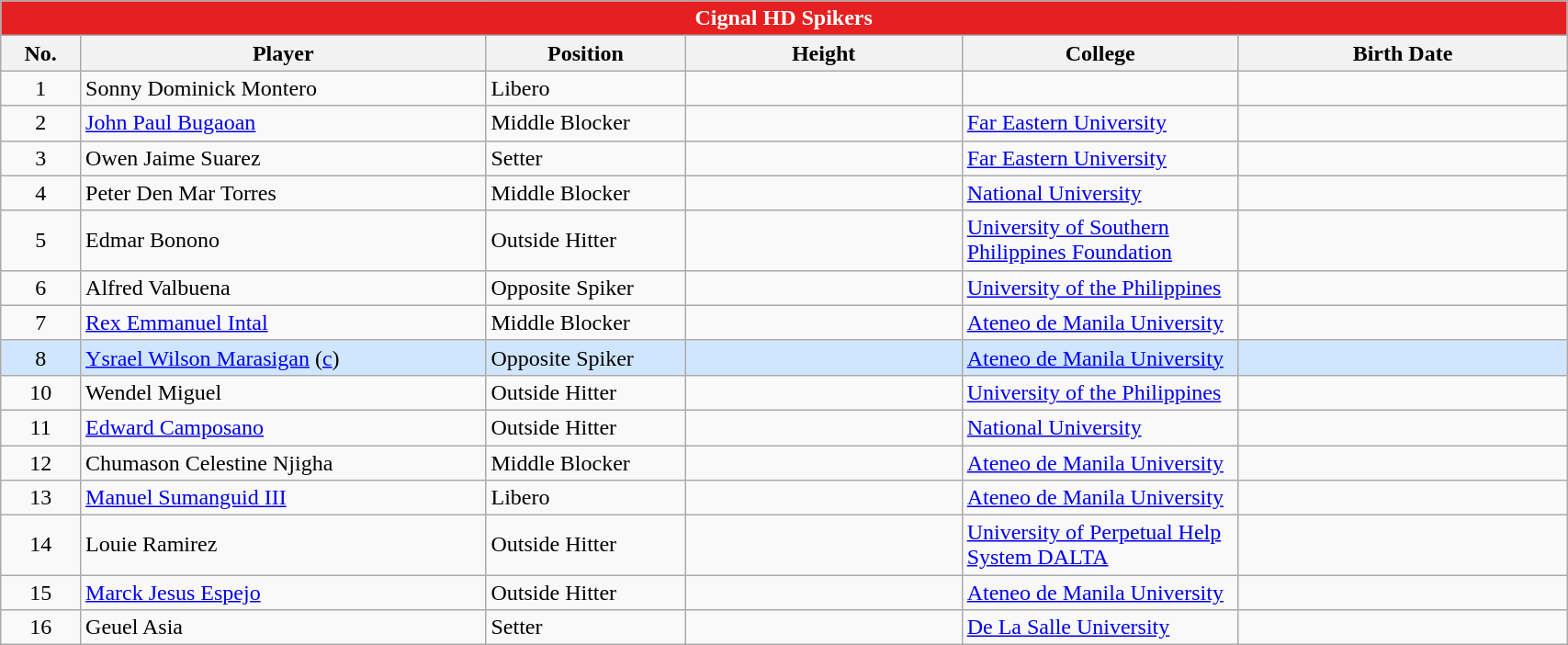<table class="wikitable sortable" style="text-align:left; width: 90%; font-size:100%;">
<tr>
<th colspan="6" style= "background: #E62020; color: White; text-align:center;"><strong>Cignal HD Spikers</strong></th>
</tr>
<tr>
<th width=3px>No.</th>
<th width=150px>Player</th>
<th width=70px>Position</th>
<th width=100px>Height</th>
<th width=100px>College</th>
<th width=120px>Birth Date</th>
</tr>
<tr>
<td style="text-align:center;">1</td>
<td>Sonny Dominick Montero</td>
<td>Libero</td>
<td></td>
<td></td>
<td></td>
</tr>
<tr>
<td style="text-align:center;">2</td>
<td><a href='#'>John Paul Bugaoan</a></td>
<td>Middle Blocker</td>
<td></td>
<td><a href='#'>Far Eastern University</a></td>
<td></td>
</tr>
<tr>
<td style="text-align:center;">3</td>
<td>Owen Jaime Suarez</td>
<td>Setter</td>
<td></td>
<td><a href='#'>Far Eastern University</a></td>
<td></td>
</tr>
<tr>
<td style="text-align:center;">4</td>
<td>Peter Den Mar Torres</td>
<td>Middle Blocker</td>
<td></td>
<td><a href='#'>National University</a></td>
<td></td>
</tr>
<tr>
<td style="text-align:center;">5</td>
<td>Edmar Bonono</td>
<td>Outside Hitter</td>
<td></td>
<td><a href='#'>University of Southern Philippines Foundation</a></td>
<td></td>
</tr>
<tr>
<td style="text-align:center;">6</td>
<td>Alfred Valbuena</td>
<td>Opposite Spiker</td>
<td></td>
<td><a href='#'>University of the Philippines</a></td>
<td></td>
</tr>
<tr>
<td style="text-align:center;">7</td>
<td><a href='#'>Rex Emmanuel Intal</a></td>
<td>Middle Blocker</td>
<td></td>
<td><a href='#'>Ateneo de Manila University</a></td>
<td></td>
</tr>
<tr bgcolor=#D0E6FF>
<td style="text-align:center;">8</td>
<td><a href='#'>Ysrael Wilson Marasigan</a> (<a href='#'>c</a>)</td>
<td>Opposite Spiker</td>
<td></td>
<td><a href='#'>Ateneo de Manila University</a></td>
<td></td>
</tr>
<tr>
<td style="text-align:center;">10</td>
<td>Wendel Miguel</td>
<td>Outside Hitter</td>
<td></td>
<td><a href='#'>University of the Philippines</a></td>
<td></td>
</tr>
<tr>
<td style="text-align:center;">11</td>
<td><a href='#'>Edward Camposano</a></td>
<td>Outside Hitter</td>
<td></td>
<td><a href='#'>National University</a></td>
<td></td>
</tr>
<tr>
<td style="text-align:center;">12</td>
<td>Chumason Celestine Njigha</td>
<td>Middle Blocker</td>
<td></td>
<td><a href='#'>Ateneo de Manila University</a></td>
<td></td>
</tr>
<tr>
<td style="text-align:center;">13</td>
<td><a href='#'>Manuel Sumanguid III</a></td>
<td>Libero</td>
<td></td>
<td><a href='#'>Ateneo de Manila University</a></td>
<td></td>
</tr>
<tr>
<td style="text-align:center;">14</td>
<td>Louie Ramirez</td>
<td>Outside Hitter</td>
<td></td>
<td><a href='#'>University of Perpetual Help System DALTA</a></td>
<td></td>
</tr>
<tr>
<td style="text-align:center;">15</td>
<td><a href='#'>Marck Jesus Espejo</a></td>
<td>Outside Hitter</td>
<td></td>
<td><a href='#'>Ateneo de Manila University</a></td>
<td></td>
</tr>
<tr>
<td style="text-align:center;">16</td>
<td>Geuel Asia</td>
<td>Setter</td>
<td></td>
<td><a href='#'>De La Salle University</a></td>
<td></td>
</tr>
</table>
